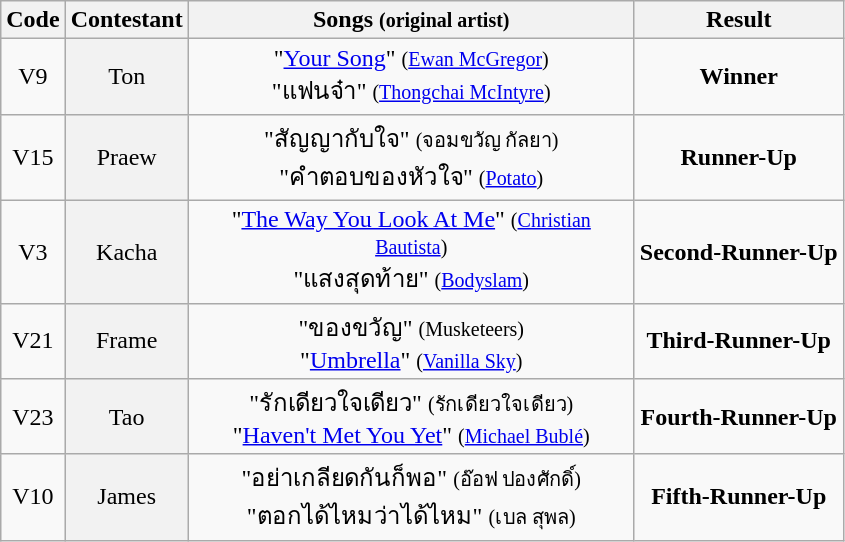<table class="wikitable" style="text-align:center;">
<tr>
<th scope="col">Code</th>
<th scope="col">Contestant</th>
<th style="width:290px;" scope="col">Songs <small>(original artist)</small></th>
<th scope="col">Result</th>
</tr>
<tr>
<td>V9</td>
<th scope="row" style="font-weight:normal;">Ton</th>
<td>"<a href='#'>Your Song</a>" <small>(<a href='#'>Ewan McGregor</a>)</small> <br>"แฟนจ๋า" <small>(<a href='#'>Thongchai McIntyre</a>)</small></td>
<td><strong>Winner</strong></td>
</tr>
<tr>
<td>V15</td>
<th scope="row" style="font-weight:normal;">Praew</th>
<td>"สัญญากับใจ" <small>(จอมขวัญ กัลยา)</small> <br>"คำตอบของหัวใจ" <small>(<a href='#'>Potato</a>)</small></td>
<td><strong>Runner-Up</strong></td>
</tr>
<tr>
<td>V3</td>
<th scope="row" style="font-weight:normal;">Kacha</th>
<td>"<a href='#'>The Way You Look At Me</a>" <small>(<a href='#'>Christian Bautista</a>)</small> <br>"แสงสุดท้าย" <small>(<a href='#'>Bodyslam</a>)</small></td>
<td><strong>Second-Runner-Up</strong></td>
</tr>
<tr>
<td>V21</td>
<th scope="row" style="font-weight:normal;">Frame</th>
<td>"ของขวัญ" <small>(Musketeers)</small> <br>"<a href='#'>Umbrella</a>" <small>(<a href='#'>Vanilla Sky</a>)</small></td>
<td><strong>Third-Runner-Up</strong></td>
</tr>
<tr>
<td>V23</td>
<th scope="row" style="font-weight:normal;">Tao</th>
<td>"รักเดียวใจเดียว" <small>(รักเดียวใจเดียว)</small> <br>"<a href='#'>Haven't Met You Yet</a>" <small>(<a href='#'>Michael Bublé</a>)</small></td>
<td><strong>Fourth-Runner-Up</strong></td>
</tr>
<tr>
<td>V10</td>
<th scope="row" style="font-weight:normal;">James</th>
<td>"อย่าเกลียดกันก็พอ" <small>(อ๊อฟ ปองศักดิ์)</small> <br>"ตอกได้ไหมว่าได้ไหม" <small>(เบล สุพล)</small></td>
<td><strong>Fifth-Runner-Up</strong></td>
</tr>
</table>
